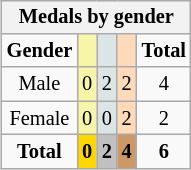<table class="wikitable" style="font-size:85%;  float:right;">
<tr style="background:#efefef;">
<th colspan=5>Medals by gender</th>
</tr>
<tr align=center>
<td><strong>Gender</strong></td>
<td style="background:#f7f6a8;"></td>
<td style="background:#dce5e5;"></td>
<td style="background:#ffdab9;"></td>
<td><strong>Total</strong></td>
</tr>
<tr align=center>
<td>Male</td>
<td style="background:#F7F6A8;">0</td>
<td style="background:#DCE5E5;">2</td>
<td style="background:#FFDAB9;">2</td>
<td>4</td>
</tr>
<tr align=center>
<td>Female</td>
<td style="background:#F7F6A8;">0</td>
<td style="background:#DCE5E5;">0</td>
<td style="background:#FFDAB9;">2</td>
<td>2</td>
</tr>
<tr align=center>
<td><strong>Total</strong></td>
<td style="background:gold;"><strong>0</strong></td>
<td style="background:silver;"><strong>2</strong></td>
<td style="background:#c96;"><strong>4</strong></td>
<td><strong>6</strong></td>
</tr>
</table>
